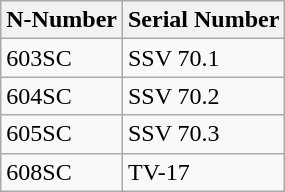<table class="sortable wikitable">
<tr>
<th>N-Number</th>
<th>Serial Number</th>
</tr>
<tr>
<td>603SC</td>
<td>SSV 70.1</td>
</tr>
<tr>
<td>604SC</td>
<td>SSV 70.2</td>
</tr>
<tr>
<td>605SC</td>
<td>SSV 70.3</td>
</tr>
<tr>
<td>608SC</td>
<td>TV-17</td>
</tr>
</table>
